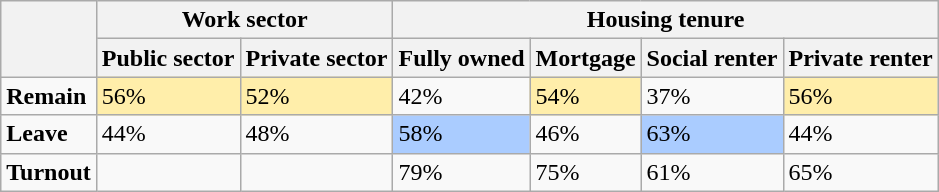<table class="wikitable">
<tr>
<th rowspan=2></th>
<th colspan="2">Work sector</th>
<th colspan="4">Housing tenure</th>
</tr>
<tr>
<th>Public sector</th>
<th>Private sector</th>
<th>Fully owned</th>
<th>Mortgage</th>
<th>Social renter</th>
<th>Private renter</th>
</tr>
<tr>
<td><strong>Remain</strong></td>
<td style="background:#fea;">56%</td>
<td style="background:#fea;">52%</td>
<td>42%</td>
<td style="background:#fea;">54%</td>
<td>37%</td>
<td style="background:#fea;">56%</td>
</tr>
<tr>
<td><strong>Leave</strong></td>
<td>44%</td>
<td>48%</td>
<td style="background:#acf;">58%</td>
<td>46%</td>
<td style="background:#acf;">63%</td>
<td>44%</td>
</tr>
<tr>
<td><strong>Turnout</strong></td>
<td></td>
<td></td>
<td>79%</td>
<td>75%</td>
<td>61%</td>
<td>65%</td>
</tr>
</table>
